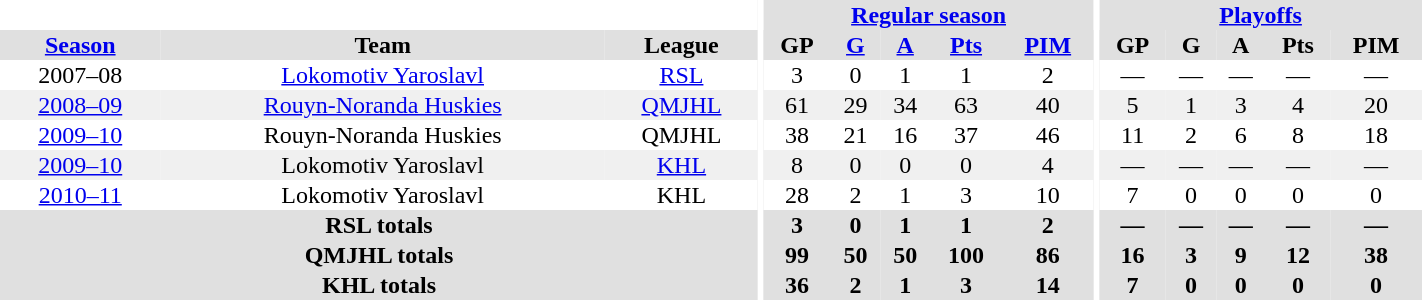<table border="0" cellpadding="1" cellspacing="0" style="text-align:center; width:75%">
<tr bgcolor="#e0e0e0">
<th colspan="3" bgcolor="#ffffff"></th>
<th rowspan="99" bgcolor="#ffffff"></th>
<th colspan="5"><a href='#'>Regular season</a></th>
<th rowspan="99" bgcolor="#ffffff"></th>
<th colspan="5"><a href='#'>Playoffs</a></th>
</tr>
<tr bgcolor="#e0e0e0">
<th><a href='#'>Season</a></th>
<th>Team</th>
<th>League</th>
<th>GP</th>
<th><a href='#'>G</a></th>
<th><a href='#'>A</a></th>
<th><a href='#'>Pts</a></th>
<th><a href='#'>PIM</a></th>
<th>GP</th>
<th>G</th>
<th>A</th>
<th>Pts</th>
<th>PIM</th>
</tr>
<tr ALIGN="center">
<td ALIGN="center">2007–08</td>
<td ALIGN="center"><a href='#'>Lokomotiv Yaroslavl</a></td>
<td ALIGN="center"><a href='#'>RSL</a></td>
<td ALIGN="center">3</td>
<td ALIGN="center">0</td>
<td ALIGN="center">1</td>
<td ALIGN="center">1</td>
<td ALIGN="center">2</td>
<td ALIGN="center">—</td>
<td ALIGN="center">—</td>
<td ALIGN="center">—</td>
<td ALIGN="center">—</td>
<td ALIGN="center">—</td>
</tr>
<tr ALIGN="center" bgcolor="#f0f0f0">
<td ALIGN="center"><a href='#'>2008–09</a></td>
<td ALIGN="center"><a href='#'>Rouyn-Noranda Huskies</a></td>
<td ALIGN="center"><a href='#'>QMJHL</a></td>
<td ALIGN="center">61</td>
<td ALIGN="center">29</td>
<td ALIGN="center">34</td>
<td ALIGN="center">63</td>
<td ALIGN="center">40</td>
<td ALIGN="center">5</td>
<td ALIGN="center">1</td>
<td ALIGN="center">3</td>
<td ALIGN="center">4</td>
<td ALIGN="center">20</td>
</tr>
<tr ALIGN="center">
<td ALIGN="center"><a href='#'>2009–10</a></td>
<td ALIGN="center">Rouyn-Noranda Huskies</td>
<td ALIGN="center">QMJHL</td>
<td ALIGN="center">38</td>
<td ALIGN="center">21</td>
<td ALIGN="center">16</td>
<td ALIGN="center">37</td>
<td ALIGN="center">46</td>
<td ALIGN="center">11</td>
<td ALIGN="center">2</td>
<td ALIGN="center">6</td>
<td ALIGN="center">8</td>
<td ALIGN="center">18</td>
</tr>
<tr ALIGN="center" bgcolor="#f0f0f0">
<td ALIGN="center"><a href='#'>2009–10</a></td>
<td ALIGN="center">Lokomotiv Yaroslavl</td>
<td ALIGN="center"><a href='#'>KHL</a></td>
<td ALIGN="center">8</td>
<td ALIGN="center">0</td>
<td ALIGN="center">0</td>
<td ALIGN="center">0</td>
<td ALIGN="center">4</td>
<td ALIGN="center">—</td>
<td ALIGN="center">—</td>
<td ALIGN="center">—</td>
<td ALIGN="center">—</td>
<td ALIGN="center">—</td>
</tr>
<tr ALIGN="center">
<td ALIGN="center"><a href='#'>2010–11</a></td>
<td ALIGN="center">Lokomotiv Yaroslavl</td>
<td ALIGN="center">KHL</td>
<td ALIGN="center">28</td>
<td ALIGN="center">2</td>
<td ALIGN="center">1</td>
<td ALIGN="center">3</td>
<td ALIGN="center">10</td>
<td ALIGN="center">7</td>
<td ALIGN="center">0</td>
<td ALIGN="center">0</td>
<td ALIGN="center">0</td>
<td ALIGN="center">0</td>
</tr>
<tr ALIGN="center" bgcolor="#e0e0e0">
<th colspan="3">RSL totals</th>
<th ALIGN="center">3</th>
<th ALIGN="center">0</th>
<th ALIGN="center">1</th>
<th ALIGN="center">1</th>
<th ALIGN="center">2</th>
<th ALIGN="center">—</th>
<th ALIGN="center">—</th>
<th ALIGN="center">—</th>
<th ALIGN="center">—</th>
<th ALIGN="center">—</th>
</tr>
<tr ALIGN="center" bgcolor="#e0e0e0">
<th colspan="3">QMJHL totals</th>
<th ALIGN="center">99</th>
<th ALIGN="center">50</th>
<th ALIGN="center">50</th>
<th ALIGN="center">100</th>
<th ALIGN="center">86</th>
<th ALIGN="center">16</th>
<th ALIGN="center">3</th>
<th ALIGN="center">9</th>
<th ALIGN="center">12</th>
<th ALIGN="center">38</th>
</tr>
<tr ALIGN="center" bgcolor="#e0e0e0">
<th colspan="3">KHL totals</th>
<th ALIGN="center">36</th>
<th ALIGN="center">2</th>
<th ALIGN="center">1</th>
<th ALIGN="center">3</th>
<th ALIGN="center">14</th>
<th ALIGN="center">7</th>
<th ALIGN="center">0</th>
<th ALIGN="center">0</th>
<th ALIGN="center">0</th>
<th ALIGN="center">0</th>
</tr>
</table>
